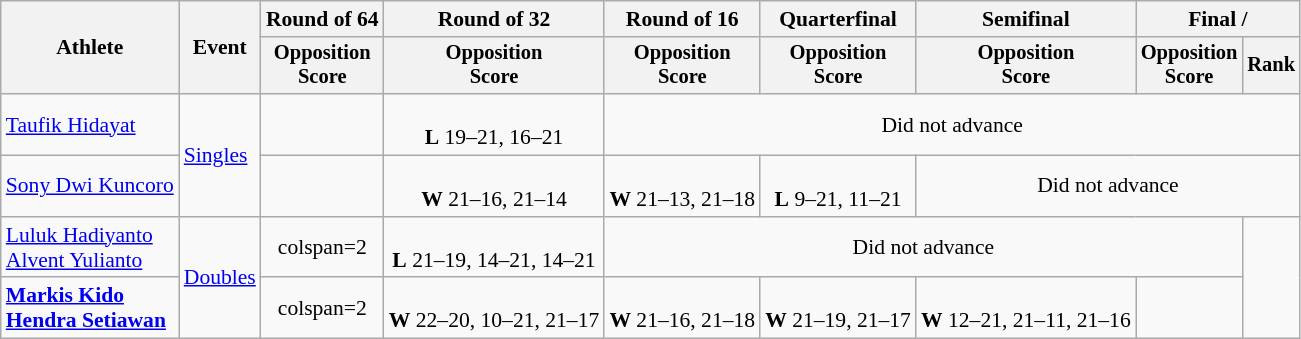<table class=wikitable style="font-size:90%">
<tr>
<th rowspan="2">Athlete</th>
<th rowspan="2">Event</th>
<th>Round of 64</th>
<th>Round of 32</th>
<th>Round of 16</th>
<th>Quarterfinal</th>
<th>Semifinal</th>
<th colspan=2>Final / </th>
</tr>
<tr style="font-size:95%">
<th>Opposition<br>Score</th>
<th>Opposition<br>Score</th>
<th>Opposition<br>Score</th>
<th>Opposition<br>Score</th>
<th>Opposition<br>Score</th>
<th>Opposition<br>Score</th>
<th>Rank</th>
</tr>
<tr align=center>
<td align=left><a href='#'>Taufik Hidayat</a></td>
<td align=left rowspan=2><a href='#'>Singles</a></td>
<td></td>
<td><br><strong>L</strong> 19–21, 16–21</td>
<td colspan=5>Did not advance</td>
</tr>
<tr align=center>
<td align=left><a href='#'>Sony Dwi Kuncoro</a></td>
<td></td>
<td><br><strong>W</strong> 21–16, 21–14</td>
<td><br><strong>W</strong> 21–13, 21–18</td>
<td><br><strong>L</strong> 9–21, 11–21</td>
<td colspan=3>Did not advance</td>
</tr>
<tr align=center>
<td align=left><a href='#'>Luluk Hadiyanto</a> <br> <a href='#'>Alvent Yulianto</a></td>
<td align=left rowspan=2><a href='#'>Doubles</a></td>
<td>colspan=2 </td>
<td><br><strong>L</strong> 21–19, 14–21, 14–21</td>
<td colspan=4>Did not advance</td>
</tr>
<tr align=center>
<td align=left><strong><a href='#'>Markis Kido</a> <br> <a href='#'>Hendra Setiawan</a></strong></td>
<td>colspan=2 </td>
<td><br><strong>W</strong> 22–20, 10–21, 21–17</td>
<td><br><strong>W</strong> 21–16, 21–18</td>
<td><br><strong>W</strong> 21–19, 21–17</td>
<td><br><strong>W</strong> 12–21, 21–11, 21–16</td>
<td></td>
</tr>
</table>
